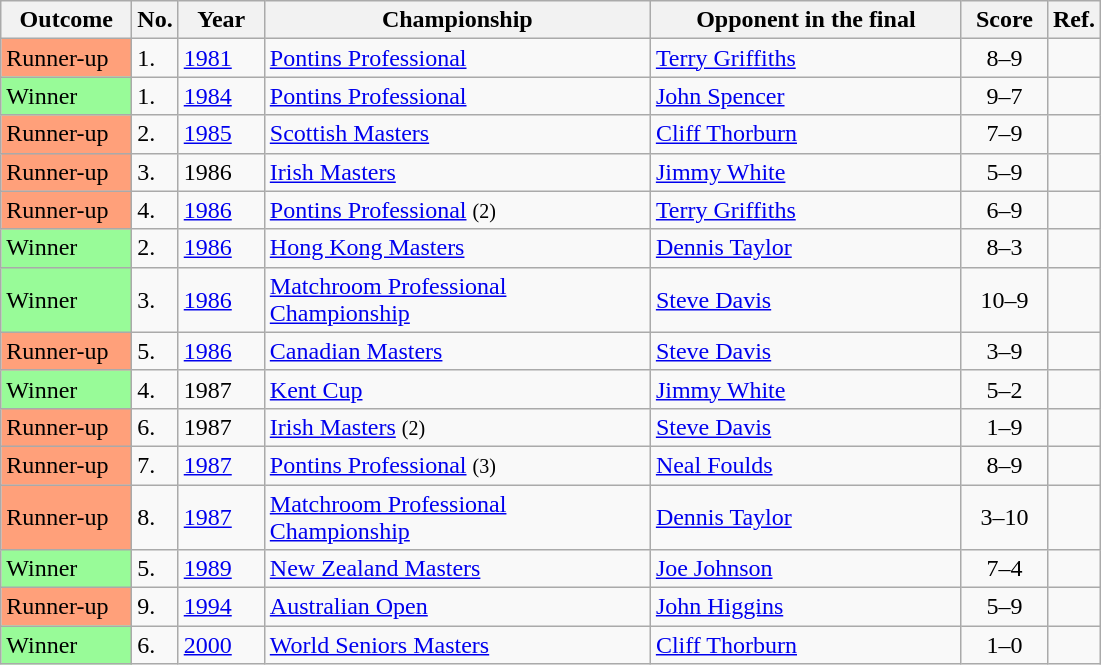<table class="wikitable sortable">
<tr>
<th width="80">Outcome</th>
<th width="20">No.</th>
<th width="50">Year</th>
<th style="width:250px;">Championship</th>
<th style="width:200px;">Opponent in the final</th>
<th style="width:50px;">Score</th>
<th>Ref.</th>
</tr>
<tr>
<td style="background:#ffa07a;">Runner-up</td>
<td>1.</td>
<td><a href='#'>1981</a></td>
<td><a href='#'>Pontins Professional</a></td>
<td> <a href='#'>Terry Griffiths</a></td>
<td align="center">8–9</td>
<td></td>
</tr>
<tr>
<td style="background:#98fb98;">Winner</td>
<td>1.</td>
<td><a href='#'>1984</a></td>
<td><a href='#'>Pontins Professional</a></td>
<td> <a href='#'>John Spencer</a></td>
<td align="center">9–7</td>
<td></td>
</tr>
<tr>
<td style="background:#ffa07a;">Runner-up</td>
<td>2.</td>
<td><a href='#'>1985</a></td>
<td><a href='#'>Scottish Masters</a></td>
<td> <a href='#'>Cliff Thorburn</a></td>
<td align="center">7–9</td>
<td></td>
</tr>
<tr>
<td style="background:#ffa07a;">Runner-up</td>
<td>3.</td>
<td>1986</td>
<td><a href='#'>Irish Masters</a></td>
<td> <a href='#'>Jimmy White</a></td>
<td align="center">5–9</td>
<td></td>
</tr>
<tr>
<td style="background:#ffa07a;">Runner-up</td>
<td>4.</td>
<td><a href='#'>1986</a></td>
<td><a href='#'>Pontins Professional</a> <small>(2)</small></td>
<td> <a href='#'>Terry Griffiths</a></td>
<td align="center">6–9</td>
<td></td>
</tr>
<tr>
<td style="background:#98fb98;">Winner</td>
<td>2.</td>
<td><a href='#'>1986</a></td>
<td><a href='#'>Hong Kong Masters</a></td>
<td> <a href='#'>Dennis Taylor</a></td>
<td align="center">8–3</td>
<td></td>
</tr>
<tr>
<td style="background:#98fb98;">Winner</td>
<td>3.</td>
<td><a href='#'>1986</a></td>
<td><a href='#'>Matchroom Professional Championship</a></td>
<td> <a href='#'>Steve Davis</a></td>
<td align="center">10–9</td>
<td></td>
</tr>
<tr>
<td style="background:#ffa07a;">Runner-up</td>
<td>5.</td>
<td><a href='#'>1986</a></td>
<td><a href='#'>Canadian Masters</a></td>
<td> <a href='#'>Steve Davis</a></td>
<td align="center">3–9</td>
<td></td>
</tr>
<tr>
<td style="background:#98fb98;">Winner</td>
<td>4.</td>
<td>1987</td>
<td><a href='#'>Kent Cup</a></td>
<td> <a href='#'>Jimmy White</a></td>
<td align="center">5–2</td>
<td></td>
</tr>
<tr>
<td style="background:#ffa07a;">Runner-up</td>
<td>6.</td>
<td>1987</td>
<td><a href='#'>Irish Masters</a> <small>(2)</small></td>
<td> <a href='#'>Steve Davis</a></td>
<td align="center">1–9</td>
<td></td>
</tr>
<tr>
<td style="background:#ffa07a;">Runner-up</td>
<td>7.</td>
<td><a href='#'>1987</a></td>
<td><a href='#'>Pontins Professional</a> <small>(3)</small></td>
<td> <a href='#'>Neal Foulds</a></td>
<td align="center">8–9</td>
<td></td>
</tr>
<tr>
<td style="background:#ffa07a;">Runner-up</td>
<td>8.</td>
<td><a href='#'>1987</a></td>
<td><a href='#'>Matchroom Professional Championship</a></td>
<td> <a href='#'>Dennis Taylor</a></td>
<td align="center">3–10</td>
<td></td>
</tr>
<tr>
<td style="background:#98fb98;">Winner</td>
<td>5.</td>
<td><a href='#'>1989</a></td>
<td><a href='#'>New Zealand Masters</a></td>
<td> <a href='#'>Joe Johnson</a></td>
<td align="center">7–4</td>
<td></td>
</tr>
<tr>
<td style="background:#ffa07a;">Runner-up</td>
<td>9.</td>
<td><a href='#'>1994</a></td>
<td><a href='#'>Australian Open</a></td>
<td> <a href='#'>John Higgins</a></td>
<td align="center">5–9</td>
<td></td>
</tr>
<tr>
<td style="background:#98fb98;">Winner</td>
<td>6.</td>
<td><a href='#'>2000</a></td>
<td><a href='#'>World Seniors Masters</a></td>
<td> <a href='#'>Cliff Thorburn</a></td>
<td align="center">1–0</td>
<td></td>
</tr>
</table>
